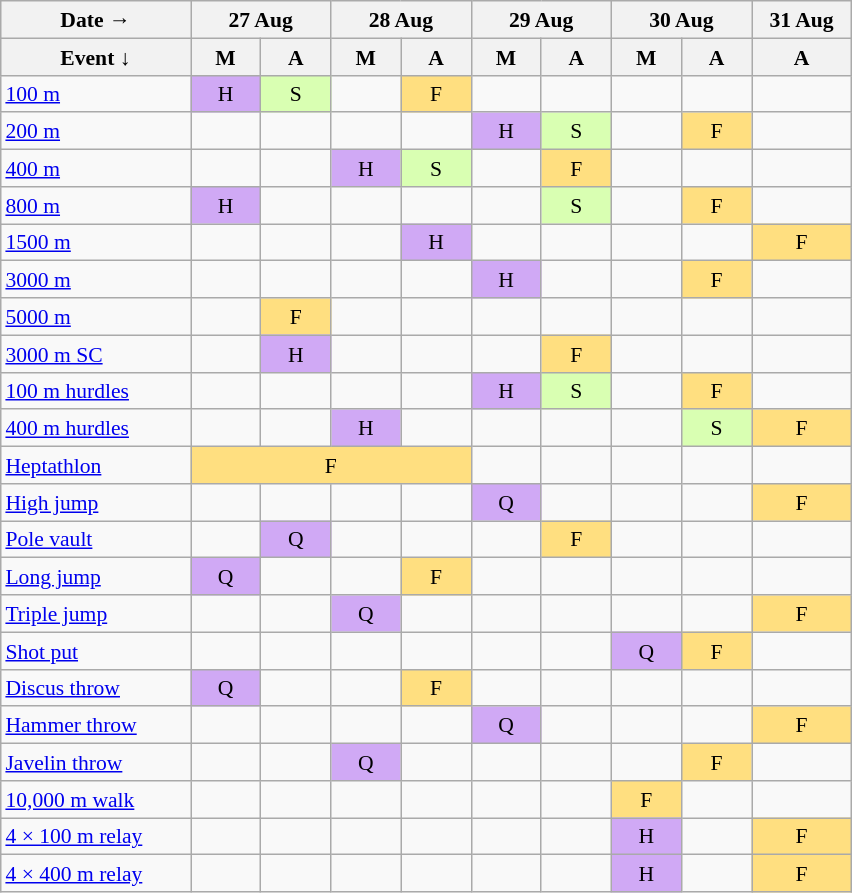<table class="wikitable" style="text-align:center; margin:0.5em auto; font-size:90%; line-height:1.25em;">
<tr>
<th>Date →</th>
<th colspan=2>27 Aug</th>
<th colspan=2>28 Aug</th>
<th colspan=2>29 Aug</th>
<th colspan=2>30 Aug</th>
<th>31 Aug</th>
</tr>
<tr>
<th width="120px">Event ↓</th>
<th width="40px">M</th>
<th width="40px">A</th>
<th width="40px">M</th>
<th width="40px">A</th>
<th width="40px">M</th>
<th width="40px">A</th>
<th width="40px">M</th>
<th width="40px">A</th>
<th width="60px">A</th>
</tr>
<tr>
<td align="left"><a href='#'>100 m</a></td>
<td bgcolor="#D0A9F5">H</td>
<td bgcolor="#D9FFB2">S</td>
<td></td>
<td bgcolor="#FFDF80">F</td>
<td></td>
<td></td>
<td></td>
<td></td>
<td></td>
</tr>
<tr>
<td align="left"><a href='#'>200 m</a></td>
<td></td>
<td></td>
<td></td>
<td></td>
<td bgcolor="#D0A9F5">H</td>
<td bgcolor="#D9FFB2">S</td>
<td></td>
<td bgcolor="#FFDF80">F</td>
<td></td>
</tr>
<tr>
<td align="left"><a href='#'>400 m</a></td>
<td></td>
<td></td>
<td bgcolor="#D0A9F5">H</td>
<td bgcolor="#D9FFB2">S</td>
<td></td>
<td bgcolor="#FFDF80">F</td>
<td></td>
<td></td>
<td></td>
</tr>
<tr>
<td align="left"><a href='#'>800 m</a></td>
<td bgcolor="#D0A9F5">H</td>
<td></td>
<td></td>
<td></td>
<td></td>
<td bgcolor="#D9FFB2">S</td>
<td></td>
<td bgcolor="#FFDF80">F</td>
<td></td>
</tr>
<tr>
<td align="left"><a href='#'>1500 m</a></td>
<td></td>
<td></td>
<td></td>
<td bgcolor="#D0A9F5">H</td>
<td></td>
<td></td>
<td></td>
<td></td>
<td bgcolor="#FFDF80">F</td>
</tr>
<tr>
<td align="left"><a href='#'>3000 m</a></td>
<td></td>
<td></td>
<td></td>
<td></td>
<td bgcolor="#D0A9F5">H</td>
<td></td>
<td></td>
<td bgcolor="#FFDF80">F</td>
<td></td>
</tr>
<tr>
<td align="left"><a href='#'>5000 m</a></td>
<td></td>
<td bgcolor="#FFDF80">F</td>
<td></td>
<td></td>
<td></td>
<td></td>
<td></td>
<td></td>
<td></td>
</tr>
<tr>
<td align="left"><a href='#'>3000 m SC</a></td>
<td></td>
<td bgcolor="#D0A9F5">H</td>
<td></td>
<td></td>
<td></td>
<td bgcolor="#FFDF80">F</td>
<td></td>
<td></td>
<td></td>
</tr>
<tr>
<td align="left"><a href='#'>100 m hurdles</a></td>
<td></td>
<td></td>
<td></td>
<td></td>
<td bgcolor="#D0A9F5">H</td>
<td bgcolor="#D9FFB2">S</td>
<td></td>
<td bgcolor="#FFDF80">F</td>
<td></td>
</tr>
<tr>
<td align="left"><a href='#'>400 m hurdles</a></td>
<td></td>
<td></td>
<td bgcolor="#D0A9F5">H</td>
<td></td>
<td></td>
<td></td>
<td></td>
<td bgcolor="#D9FFB2">S</td>
<td bgcolor="#FFDF80">F</td>
</tr>
<tr>
<td align="left"><a href='#'>Heptathlon</a></td>
<td bgcolor="#FFDF80" colspan=4>F</td>
<td></td>
<td></td>
<td></td>
<td></td>
<td></td>
</tr>
<tr>
<td align="left"><a href='#'>High jump</a></td>
<td></td>
<td></td>
<td></td>
<td></td>
<td bgcolor="#D0A9F5">Q</td>
<td></td>
<td></td>
<td></td>
<td bgcolor="#FFDF80">F</td>
</tr>
<tr>
<td align="left"><a href='#'>Pole vault</a></td>
<td></td>
<td bgcolor="#D0A9F5">Q</td>
<td></td>
<td></td>
<td></td>
<td bgcolor="#FFDF80">F</td>
<td></td>
<td></td>
<td></td>
</tr>
<tr>
<td align="left"><a href='#'>Long jump</a></td>
<td bgcolor="#D0A9F5">Q</td>
<td></td>
<td></td>
<td bgcolor="#FFDF80">F</td>
<td></td>
<td></td>
<td></td>
<td></td>
<td></td>
</tr>
<tr>
<td align="left"><a href='#'>Triple jump</a></td>
<td></td>
<td></td>
<td bgcolor="#D0A9F5">Q</td>
<td></td>
<td></td>
<td></td>
<td></td>
<td></td>
<td bgcolor="#FFDF80">F</td>
</tr>
<tr>
<td align="left"><a href='#'>Shot put</a></td>
<td></td>
<td></td>
<td></td>
<td></td>
<td></td>
<td></td>
<td bgcolor="#D0A9F5">Q</td>
<td bgcolor="#FFDF80">F</td>
<td></td>
</tr>
<tr>
<td align="left"><a href='#'>Discus throw</a></td>
<td bgcolor="#D0A9F5">Q</td>
<td></td>
<td></td>
<td bgcolor="#FFDF80">F</td>
<td></td>
<td></td>
<td></td>
<td></td>
<td></td>
</tr>
<tr>
<td align="left"><a href='#'>Hammer throw</a></td>
<td></td>
<td></td>
<td></td>
<td></td>
<td bgcolor="#D0A9F5">Q</td>
<td></td>
<td></td>
<td></td>
<td bgcolor="#FFDF80">F</td>
</tr>
<tr>
<td align="left"><a href='#'>Javelin throw</a></td>
<td></td>
<td></td>
<td bgcolor="#D0A9F5">Q</td>
<td></td>
<td></td>
<td></td>
<td></td>
<td bgcolor="#FFDF80">F</td>
<td></td>
</tr>
<tr>
<td align="left"><a href='#'>10,000 m walk</a></td>
<td></td>
<td></td>
<td></td>
<td></td>
<td></td>
<td></td>
<td bgcolor="#FFDF80">F</td>
<td></td>
<td></td>
</tr>
<tr>
<td align="left"><a href='#'>4 × 100 m relay</a></td>
<td></td>
<td></td>
<td></td>
<td></td>
<td></td>
<td></td>
<td bgcolor="#D0A9F5">H</td>
<td></td>
<td bgcolor="#FFDF80">F</td>
</tr>
<tr>
<td align="left"><a href='#'>4 × 400 m relay</a></td>
<td></td>
<td></td>
<td></td>
<td></td>
<td></td>
<td></td>
<td bgcolor="#D0A9F5">H</td>
<td></td>
<td bgcolor="#FFDF80">F</td>
</tr>
</table>
